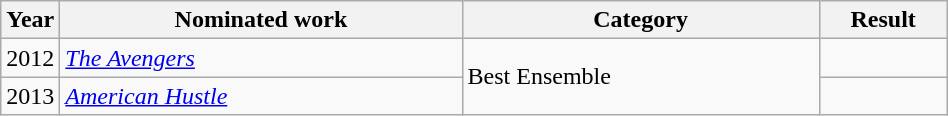<table class="wikitable sortable" width="50%">
<tr>
<th width="1%">Year</th>
<th width="45%">Nominated work</th>
<th width="40%">Category</th>
<th width="14%">Result</th>
</tr>
<tr>
<td>2012</td>
<td><em><a href='#'>The Avengers</a></em></td>
<td rowspan="2">Best Ensemble</td>
<td></td>
</tr>
<tr>
<td>2013</td>
<td><em><a href='#'>American Hustle</a></em></td>
<td></td>
</tr>
</table>
